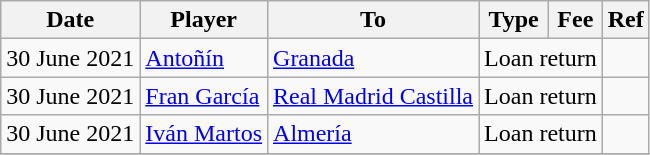<table class="wikitable">
<tr>
<th>Date</th>
<th>Player</th>
<th>To</th>
<th>Type</th>
<th>Fee</th>
<th>Ref</th>
</tr>
<tr>
<td>30 June 2021</td>
<td> <a href='#'>Antoñín</a></td>
<td><a href='#'>Granada</a></td>
<td align=center colspan=2>Loan return</td>
<td align=center></td>
</tr>
<tr>
<td>30 June 2021</td>
<td> <a href='#'>Fran García</a></td>
<td><a href='#'>Real Madrid Castilla</a></td>
<td align=center colspan=2>Loan return</td>
<td align=center></td>
</tr>
<tr>
<td>30 June 2021</td>
<td> <a href='#'>Iván Martos</a></td>
<td><a href='#'>Almería</a></td>
<td align=center colspan=2>Loan return</td>
<td align=center></td>
</tr>
<tr>
</tr>
</table>
